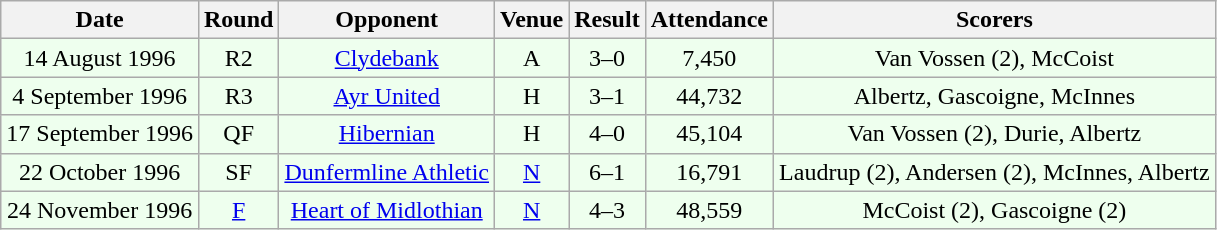<table class="wikitable sortable" style="font-size:100%; text-align:center">
<tr>
<th>Date</th>
<th>Round</th>
<th>Opponent</th>
<th>Venue</th>
<th>Result</th>
<th>Attendance</th>
<th>Scorers</th>
</tr>
<tr bgcolor = "#EEFFEE">
<td>14 August 1996</td>
<td>R2</td>
<td><a href='#'>Clydebank</a></td>
<td>A</td>
<td>3–0</td>
<td>7,450</td>
<td>Van Vossen (2), McCoist</td>
</tr>
<tr bgcolor = "#EEFFEE">
<td>4 September 1996</td>
<td>R3</td>
<td><a href='#'>Ayr United</a></td>
<td>H</td>
<td>3–1</td>
<td>44,732</td>
<td>Albertz, Gascoigne, McInnes</td>
</tr>
<tr bgcolor = "#EEFFEE">
<td>17 September 1996</td>
<td>QF</td>
<td><a href='#'>Hibernian</a></td>
<td>H</td>
<td>4–0</td>
<td>45,104</td>
<td>Van Vossen (2), Durie, Albertz</td>
</tr>
<tr bgcolor = "#EEFFEE">
<td>22 October 1996</td>
<td>SF</td>
<td><a href='#'>Dunfermline Athletic</a></td>
<td><a href='#'>N</a></td>
<td>6–1</td>
<td>16,791</td>
<td>Laudrup (2), Andersen (2), McInnes, Albertz</td>
</tr>
<tr bgcolor = "#EEFFEE">
<td>24 November 1996</td>
<td><a href='#'>F</a></td>
<td><a href='#'>Heart of Midlothian</a></td>
<td><a href='#'>N</a></td>
<td>4–3</td>
<td>48,559</td>
<td>McCoist (2), Gascoigne (2)</td>
</tr>
</table>
